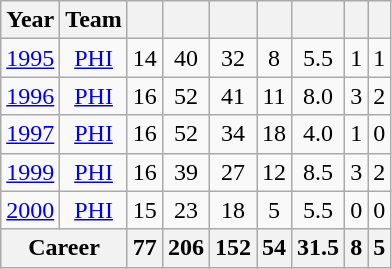<table class="wikitable sortable" style="text-align:center">
<tr>
<th>Year</th>
<th>Team</th>
<th></th>
<th></th>
<th></th>
<th></th>
<th></th>
<th></th>
<th></th>
</tr>
<tr>
<td><a href='#'>1995</a></td>
<td><a href='#'>PHI</a></td>
<td>14</td>
<td>40</td>
<td>32</td>
<td>8</td>
<td>5.5</td>
<td>1</td>
<td>1</td>
</tr>
<tr>
<td><a href='#'>1996</a></td>
<td><a href='#'>PHI</a></td>
<td>16</td>
<td>52</td>
<td>41</td>
<td>11</td>
<td>8.0</td>
<td>3</td>
<td>2</td>
</tr>
<tr>
<td><a href='#'>1997</a></td>
<td><a href='#'>PHI</a></td>
<td>16</td>
<td>52</td>
<td>34</td>
<td>18</td>
<td>4.0</td>
<td>1</td>
<td>0</td>
</tr>
<tr>
<td><a href='#'>1999</a></td>
<td><a href='#'>PHI</a></td>
<td>16</td>
<td>39</td>
<td>27</td>
<td>12</td>
<td>8.5</td>
<td>3</td>
<td>2</td>
</tr>
<tr>
<td><a href='#'>2000</a></td>
<td><a href='#'>PHI</a></td>
<td>15</td>
<td>23</td>
<td>18</td>
<td>5</td>
<td>5.5</td>
<td>0</td>
<td>0</td>
</tr>
<tr class="sortbottom" style="background:#eee;">
<th colspan=2>Career</th>
<th>77</th>
<th>206</th>
<th>152</th>
<th>54</th>
<th>31.5</th>
<th>8</th>
<th>5</th>
</tr>
</table>
